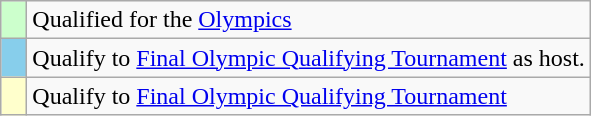<table class="wikitable">
<tr>
<td width=10px bgcolor="#ccffcc"></td>
<td>Qualified for the <a href='#'>Olympics</a></td>
</tr>
<tr>
<td width=10px bgcolor="skyblue"></td>
<td>Qualify to <a href='#'>Final Olympic Qualifying Tournament</a> as host.</td>
</tr>
<tr>
<td width=10px bgcolor="#ffffcc"></td>
<td>Qualify to <a href='#'>Final Olympic Qualifying Tournament</a></td>
</tr>
</table>
